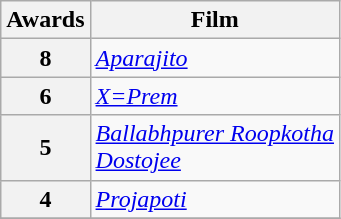<table class="wikitable" style="display:inline-table;">
<tr>
<th>Awards</th>
<th>Film</th>
</tr>
<tr>
<th>8</th>
<td><em><a href='#'>Aparajito</a></em></td>
</tr>
<tr>
<th>6</th>
<td><em><a href='#'>X=Prem</a></em></td>
</tr>
<tr>
<th>5</th>
<td><em><a href='#'>Ballabhpurer Roopkotha</a></em><br><em><a href='#'>Dostojee</a></em></td>
</tr>
<tr>
<th>4</th>
<td><em><a href='#'>Projapoti</a></em></td>
</tr>
<tr>
</tr>
</table>
